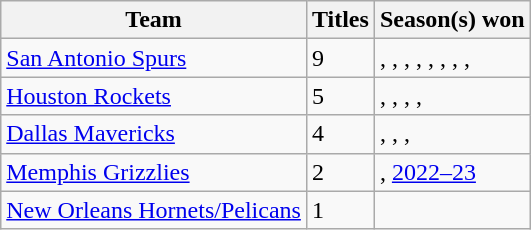<table class="wikitable sortable">
<tr>
<th>Team</th>
<th>Titles</th>
<th>Season(s) won</th>
</tr>
<tr>
<td><a href='#'>San Antonio Spurs</a></td>
<td>9</td>
<td>, , , , , , , , </td>
</tr>
<tr>
<td><a href='#'>Houston Rockets</a></td>
<td>5</td>
<td>, , , , </td>
</tr>
<tr>
<td><a href='#'>Dallas Mavericks</a></td>
<td>4</td>
<td>, , , </td>
</tr>
<tr>
<td><a href='#'>Memphis Grizzlies</a></td>
<td>2</td>
<td>, <a href='#'>2022–23</a></td>
</tr>
<tr>
<td><a href='#'>New Orleans Hornets/Pelicans</a></td>
<td>1</td>
<td></td>
</tr>
</table>
